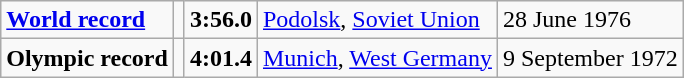<table class="wikitable">
<tr>
<td><strong><a href='#'>World record</a></strong></td>
<td></td>
<td><strong>3:56.0</strong></td>
<td><a href='#'>Podolsk</a>, <a href='#'>Soviet Union</a></td>
<td>28 June 1976</td>
</tr>
<tr>
<td><strong>Olympic record</strong></td>
<td></td>
<td><strong>4:01.4</strong></td>
<td><a href='#'>Munich</a>, <a href='#'>West Germany</a></td>
<td>9 September 1972</td>
</tr>
</table>
